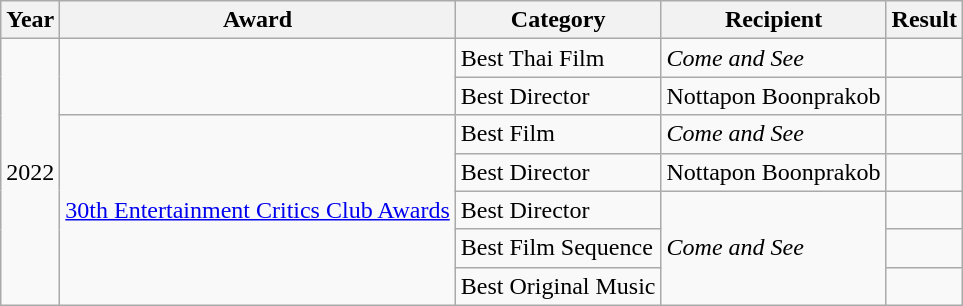<table class="wikitable plainrowheaders sortable">
<tr>
<th scope="col">Year</th>
<th scope="col">Award</th>
<th scope="col">Category</th>
<th scope="col">Recipient</th>
<th scope="col">Result</th>
</tr>
<tr>
<td rowspan="7" align="center">2022</td>
<td rowspan="2"></td>
<td>Best Thai Film</td>
<td><em>Come and See</em></td>
<td></td>
</tr>
<tr>
<td>Best Director</td>
<td>Nottapon Boonprakob</td>
<td></td>
</tr>
<tr>
<td rowspan="5"><a href='#'>30th Entertainment Critics Club Awards</a></td>
<td>Best Film</td>
<td><em>Come and See</em></td>
<td></td>
</tr>
<tr>
<td>Best Director</td>
<td>Nottapon Boonprakob</td>
<td></td>
</tr>
<tr>
<td>Best Director</td>
<td rowspan="3"><em>Come and See</em></td>
<td></td>
</tr>
<tr>
<td>Best Film Sequence</td>
<td></td>
</tr>
<tr>
<td>Best Original Music</td>
<td></td>
</tr>
</table>
